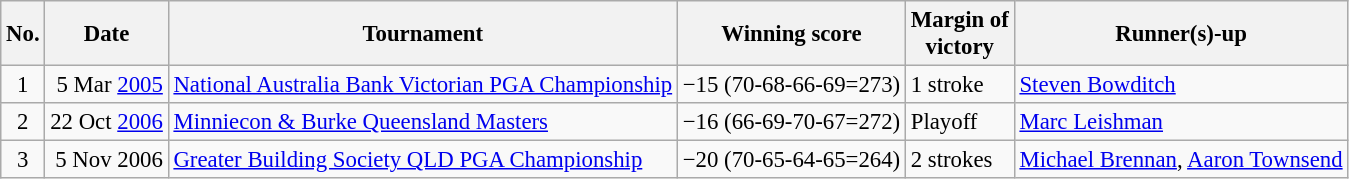<table class="wikitable" style="font-size:95%;">
<tr>
<th>No.</th>
<th>Date</th>
<th>Tournament</th>
<th>Winning score</th>
<th>Margin of<br>victory</th>
<th>Runner(s)-up</th>
</tr>
<tr>
<td align=center>1</td>
<td align=right>5 Mar <a href='#'>2005</a></td>
<td><a href='#'>National Australia Bank Victorian PGA Championship</a></td>
<td>−15 (70-68-66-69=273)</td>
<td>1 stroke</td>
<td> <a href='#'>Steven Bowditch</a></td>
</tr>
<tr>
<td align=center>2</td>
<td align=right>22 Oct <a href='#'>2006</a></td>
<td><a href='#'>Minniecon & Burke Queensland Masters</a></td>
<td>−16 (66-69-70-67=272)</td>
<td>Playoff</td>
<td> <a href='#'>Marc Leishman</a></td>
</tr>
<tr>
<td align=center>3</td>
<td align=right>5 Nov 2006</td>
<td><a href='#'>Greater Building Society QLD PGA Championship</a></td>
<td>−20 (70-65-64-65=264)</td>
<td>2 strokes</td>
<td> <a href='#'>Michael Brennan</a>,  <a href='#'>Aaron Townsend</a></td>
</tr>
</table>
